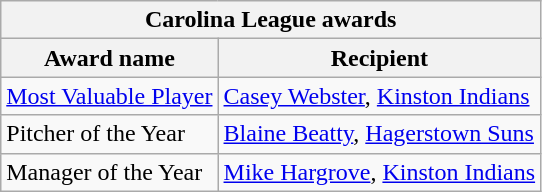<table class="wikitable">
<tr>
<th colspan="2">Carolina League awards</th>
</tr>
<tr>
<th>Award name</th>
<th>Recipient</th>
</tr>
<tr>
<td><a href='#'>Most Valuable Player</a></td>
<td><a href='#'>Casey Webster</a>, <a href='#'>Kinston Indians</a></td>
</tr>
<tr>
<td>Pitcher of the Year</td>
<td><a href='#'>Blaine Beatty</a>, <a href='#'>Hagerstown Suns</a></td>
</tr>
<tr>
<td>Manager of the Year</td>
<td><a href='#'>Mike Hargrove</a>, <a href='#'>Kinston Indians</a></td>
</tr>
</table>
